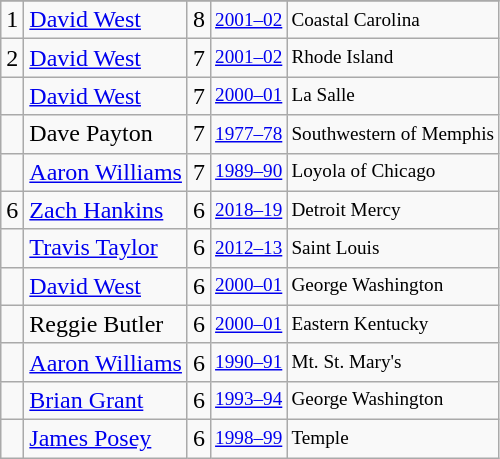<table class="wikitable">
<tr>
</tr>
<tr>
<td>1</td>
<td><a href='#'>David West</a></td>
<td>8</td>
<td style="font-size:80%;"><a href='#'>2001–02</a></td>
<td style="font-size:80%;">Coastal Carolina</td>
</tr>
<tr>
<td>2</td>
<td><a href='#'>David West</a></td>
<td>7</td>
<td style="font-size:80%;"><a href='#'>2001–02</a></td>
<td style="font-size:80%;">Rhode Island</td>
</tr>
<tr>
<td></td>
<td><a href='#'>David West</a></td>
<td>7</td>
<td style="font-size:80%;"><a href='#'>2000–01</a></td>
<td style="font-size:80%;">La Salle</td>
</tr>
<tr>
<td></td>
<td>Dave Payton</td>
<td>7</td>
<td style="font-size:80%;"><a href='#'>1977–78</a></td>
<td style="font-size:80%;">Southwestern of Memphis</td>
</tr>
<tr>
<td></td>
<td><a href='#'>Aaron Williams</a></td>
<td>7</td>
<td style="font-size:80%;"><a href='#'>1989–90</a></td>
<td style="font-size:80%;">Loyola of Chicago</td>
</tr>
<tr>
<td>6</td>
<td><a href='#'>Zach Hankins</a></td>
<td>6</td>
<td style="font-size:80%;"><a href='#'>2018–19</a></td>
<td style="font-size:80%;">Detroit Mercy</td>
</tr>
<tr>
<td></td>
<td><a href='#'>Travis Taylor</a></td>
<td>6</td>
<td style="font-size:80%;"><a href='#'>2012–13</a></td>
<td style="font-size:80%;">Saint Louis</td>
</tr>
<tr>
<td></td>
<td><a href='#'>David West</a></td>
<td>6</td>
<td style="font-size:80%;"><a href='#'>2000–01</a></td>
<td style="font-size:80%;">George Washington</td>
</tr>
<tr>
<td></td>
<td>Reggie Butler</td>
<td>6</td>
<td style="font-size:80%;"><a href='#'>2000–01</a></td>
<td style="font-size:80%;">Eastern Kentucky</td>
</tr>
<tr>
<td></td>
<td><a href='#'>Aaron Williams</a></td>
<td>6</td>
<td style="font-size:80%;"><a href='#'>1990–91</a></td>
<td style="font-size:80%;">Mt. St. Mary's</td>
</tr>
<tr>
<td></td>
<td><a href='#'>Brian Grant</a></td>
<td>6</td>
<td style="font-size:80%;"><a href='#'>1993–94</a></td>
<td style="font-size:80%;">George Washington</td>
</tr>
<tr>
<td></td>
<td><a href='#'>James Posey</a></td>
<td>6</td>
<td style="font-size:80%;"><a href='#'>1998–99</a></td>
<td style="font-size:80%;">Temple</td>
</tr>
</table>
